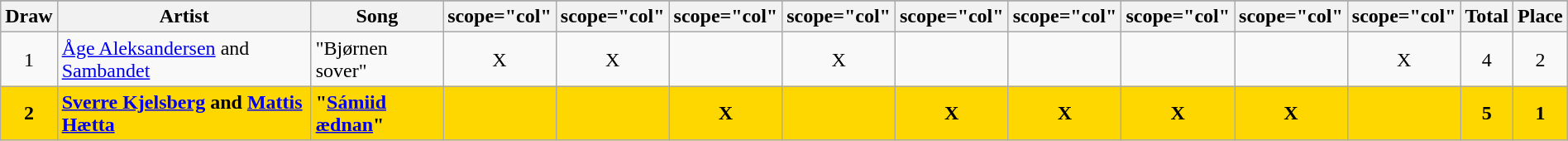<table class="wikitable plainrowheaders" style="margin: 1em auto 1em auto; text-align:center;">
<tr>
</tr>
<tr>
<th scope="col">Draw</th>
<th scope="col">Artist</th>
<th scope="col">Song</th>
<th>scope="col" </th>
<th>scope="col" </th>
<th>scope="col" </th>
<th>scope="col" </th>
<th>scope="col" </th>
<th>scope="col" </th>
<th>scope="col" </th>
<th>scope="col" </th>
<th>scope="col" </th>
<th scope="col">Total</th>
<th scope="col">Place</th>
</tr>
<tr>
<td>1</td>
<td align="left"><a href='#'>Åge Aleksandersen</a> and <a href='#'>Sambandet</a></td>
<td align="left">"Bjørnen sover"</td>
<td>X</td>
<td>X</td>
<td></td>
<td>X</td>
<td></td>
<td></td>
<td></td>
<td></td>
<td>X</td>
<td>4</td>
<td>2</td>
</tr>
<tr style="font-weight:bold; background:gold;">
<td>2</td>
<td align="left"><a href='#'>Sverre Kjelsberg</a> and <a href='#'>Mattis Hætta</a></td>
<td align="left">"<a href='#'>Sámiid ædnan</a>"</td>
<td></td>
<td></td>
<td>X</td>
<td></td>
<td>X</td>
<td>X</td>
<td>X</td>
<td>X</td>
<td></td>
<td>5</td>
<td>1</td>
</tr>
</table>
